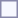<table style="border:1px solid #8888aa; background-color:#f7f8ff; padding:5px; font-size:95%; margin: 0px 12px 12px 0px;">
</table>
